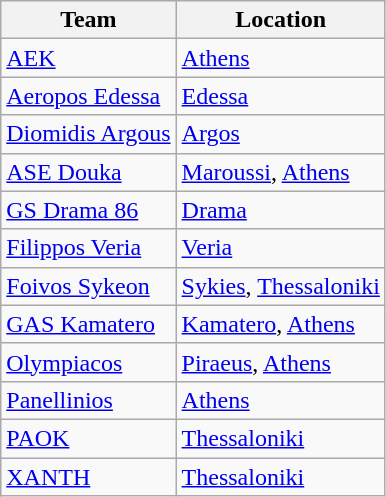<table class="wikitable">
<tr>
<th>Team</th>
<th>Location</th>
</tr>
<tr>
<td align="left"><a href='#'>AEK</a></td>
<td><a href='#'>Athens</a></td>
</tr>
<tr>
<td align="left"><a href='#'>Aeropos Edessa</a></td>
<td><a href='#'>Edessa</a></td>
</tr>
<tr>
<td align="left"><a href='#'>Diomidis Argous</a></td>
<td><a href='#'>Argos</a></td>
</tr>
<tr>
<td align="left"><a href='#'>ASE Douka</a></td>
<td><a href='#'>Maroussi</a>, <a href='#'>Athens</a></td>
</tr>
<tr>
<td align="left"><a href='#'>GS Drama 86</a></td>
<td><a href='#'>Drama</a></td>
</tr>
<tr>
<td align="left"><a href='#'>Filippos Veria</a></td>
<td><a href='#'>Veria</a></td>
</tr>
<tr>
<td align="left"><a href='#'>Foivos Sykeon</a></td>
<td><a href='#'>Sykies</a>, <a href='#'>Thessaloniki</a></td>
</tr>
<tr>
<td align="left"><a href='#'>GAS Kamatero</a></td>
<td><a href='#'>Kamatero</a>, <a href='#'>Athens</a></td>
</tr>
<tr>
<td align="left"><a href='#'>Olympiacos</a></td>
<td><a href='#'>Piraeus</a>, <a href='#'>Athens</a></td>
</tr>
<tr>
<td align="left"><a href='#'>Panellinios</a></td>
<td><a href='#'>Athens</a></td>
</tr>
<tr>
<td align="left"><a href='#'>PAOK</a></td>
<td><a href='#'>Thessaloniki</a></td>
</tr>
<tr>
<td align="left"><a href='#'>XANTH</a></td>
<td><a href='#'>Thessaloniki</a></td>
</tr>
</table>
